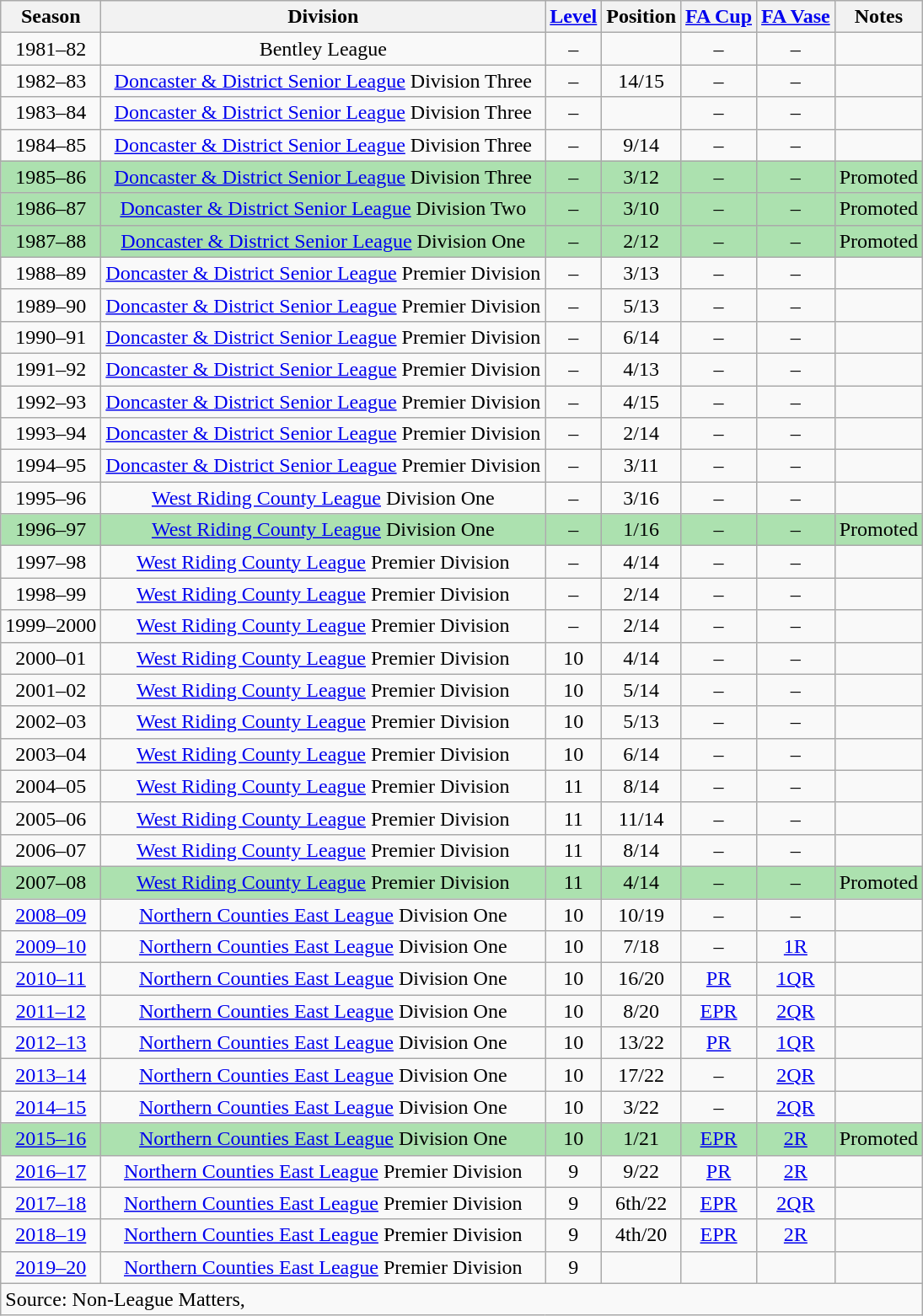<table class="wikitable collapsible collapsed" style=text-align:center>
<tr>
<th>Season</th>
<th>Division</th>
<th><a href='#'>Level</a></th>
<th>Position</th>
<th><a href='#'>FA Cup</a></th>
<th><a href='#'>FA Vase</a></th>
<th>Notes</th>
</tr>
<tr>
<td>1981–82</td>
<td>Bentley League</td>
<td>–</td>
<td></td>
<td>–</td>
<td>–</td>
<td></td>
</tr>
<tr>
<td>1982–83</td>
<td><a href='#'>Doncaster & District Senior League</a> Division Three</td>
<td>–</td>
<td>14/15</td>
<td>–</td>
<td>–</td>
<td></td>
</tr>
<tr>
<td>1983–84</td>
<td><a href='#'>Doncaster & District Senior League</a> Division Three</td>
<td>–</td>
<td></td>
<td>–</td>
<td>–</td>
<td></td>
</tr>
<tr>
<td>1984–85</td>
<td><a href='#'>Doncaster & District Senior League</a> Division Three</td>
<td>–</td>
<td>9/14</td>
<td>–</td>
<td>–</td>
<td></td>
</tr>
<tr bgcolor="#ACE1AF">
<td>1985–86</td>
<td><a href='#'>Doncaster & District Senior League</a> Division Three</td>
<td>–</td>
<td>3/12</td>
<td>–</td>
<td>–</td>
<td>Promoted</td>
</tr>
<tr bgcolor="#ACE1AF">
<td>1986–87</td>
<td><a href='#'>Doncaster & District Senior League</a> Division Two</td>
<td>–</td>
<td>3/10</td>
<td>–</td>
<td>–</td>
<td>Promoted</td>
</tr>
<tr bgcolor="#ACE1AF">
<td>1987–88</td>
<td><a href='#'>Doncaster & District Senior League</a> Division One</td>
<td>–</td>
<td>2/12</td>
<td>–</td>
<td>–</td>
<td>Promoted</td>
</tr>
<tr>
<td>1988–89</td>
<td><a href='#'>Doncaster & District Senior League</a> Premier Division</td>
<td>–</td>
<td>3/13</td>
<td>–</td>
<td>–</td>
<td></td>
</tr>
<tr>
<td>1989–90</td>
<td><a href='#'>Doncaster & District Senior League</a> Premier Division</td>
<td>–</td>
<td>5/13</td>
<td>–</td>
<td>–</td>
<td></td>
</tr>
<tr>
<td>1990–91</td>
<td><a href='#'>Doncaster & District Senior League</a> Premier Division</td>
<td>–</td>
<td>6/14</td>
<td>–</td>
<td>–</td>
<td></td>
</tr>
<tr>
<td>1991–92</td>
<td><a href='#'>Doncaster & District Senior League</a> Premier Division</td>
<td>–</td>
<td>4/13</td>
<td>–</td>
<td>–</td>
<td></td>
</tr>
<tr>
<td>1992–93</td>
<td><a href='#'>Doncaster & District Senior League</a> Premier Division</td>
<td>–</td>
<td>4/15</td>
<td>–</td>
<td>–</td>
<td></td>
</tr>
<tr>
<td>1993–94</td>
<td><a href='#'>Doncaster & District Senior League</a> Premier Division</td>
<td>–</td>
<td>2/14</td>
<td>–</td>
<td>–</td>
<td></td>
</tr>
<tr>
<td>1994–95</td>
<td><a href='#'>Doncaster & District Senior League</a> Premier Division</td>
<td>–</td>
<td>3/11</td>
<td>–</td>
<td>–</td>
<td></td>
</tr>
<tr>
<td>1995–96</td>
<td><a href='#'>West Riding County League</a> Division One</td>
<td>–</td>
<td>3/16</td>
<td>–</td>
<td>–</td>
<td></td>
</tr>
<tr bgcolor="#ACE1AF">
<td>1996–97</td>
<td><a href='#'>West Riding County League</a> Division One</td>
<td>–</td>
<td>1/16</td>
<td>–</td>
<td>–</td>
<td>Promoted</td>
</tr>
<tr>
<td>1997–98</td>
<td><a href='#'>West Riding County League</a> Premier Division</td>
<td>–</td>
<td>4/14</td>
<td>–</td>
<td>–</td>
<td></td>
</tr>
<tr>
<td>1998–99</td>
<td><a href='#'>West Riding County League</a> Premier Division</td>
<td>–</td>
<td>2/14</td>
<td>–</td>
<td>–</td>
<td></td>
</tr>
<tr>
<td>1999–2000</td>
<td><a href='#'>West Riding County League</a> Premier Division</td>
<td>–</td>
<td>2/14</td>
<td>–</td>
<td>–</td>
<td></td>
</tr>
<tr>
<td>2000–01</td>
<td><a href='#'>West Riding County League</a> Premier Division</td>
<td>10</td>
<td>4/14</td>
<td>–</td>
<td>–</td>
<td></td>
</tr>
<tr>
<td>2001–02</td>
<td><a href='#'>West Riding County League</a> Premier Division</td>
<td>10</td>
<td>5/14</td>
<td>–</td>
<td>–</td>
<td></td>
</tr>
<tr>
<td>2002–03</td>
<td><a href='#'>West Riding County League</a> Premier Division</td>
<td>10</td>
<td>5/13</td>
<td>–</td>
<td>–</td>
<td></td>
</tr>
<tr>
<td>2003–04</td>
<td><a href='#'>West Riding County League</a> Premier Division</td>
<td>10</td>
<td>6/14</td>
<td>–</td>
<td>–</td>
<td></td>
</tr>
<tr>
<td>2004–05</td>
<td><a href='#'>West Riding County League</a> Premier Division</td>
<td>11</td>
<td>8/14</td>
<td>–</td>
<td>–</td>
<td></td>
</tr>
<tr>
<td>2005–06</td>
<td><a href='#'>West Riding County League</a> Premier Division</td>
<td>11</td>
<td>11/14</td>
<td>–</td>
<td>–</td>
<td></td>
</tr>
<tr>
<td>2006–07</td>
<td><a href='#'>West Riding County League</a> Premier Division</td>
<td>11</td>
<td>8/14</td>
<td>–</td>
<td>–</td>
<td></td>
</tr>
<tr bgcolor="#ACE1AF">
<td>2007–08</td>
<td><a href='#'>West Riding County League</a> Premier Division</td>
<td>11</td>
<td>4/14</td>
<td>–</td>
<td>–</td>
<td>Promoted</td>
</tr>
<tr>
<td><a href='#'>2008–09</a></td>
<td><a href='#'>Northern Counties East League</a> Division One</td>
<td>10</td>
<td>10/19</td>
<td>–</td>
<td>–</td>
<td></td>
</tr>
<tr>
<td><a href='#'>2009–10</a></td>
<td><a href='#'>Northern Counties East League</a> Division One</td>
<td>10</td>
<td>7/18</td>
<td>–</td>
<td><a href='#'>1R</a></td>
<td></td>
</tr>
<tr>
<td><a href='#'>2010–11</a></td>
<td><a href='#'>Northern Counties East League</a> Division One</td>
<td>10</td>
<td>16/20</td>
<td><a href='#'>PR</a></td>
<td><a href='#'>1QR</a></td>
<td></td>
</tr>
<tr>
<td><a href='#'>2011–12</a></td>
<td><a href='#'>Northern Counties East League</a> Division One</td>
<td>10</td>
<td>8/20</td>
<td><a href='#'>EPR</a></td>
<td><a href='#'>2QR</a></td>
<td></td>
</tr>
<tr>
<td><a href='#'>2012–13</a></td>
<td><a href='#'>Northern Counties East League</a> Division One</td>
<td>10</td>
<td>13/22</td>
<td><a href='#'>PR</a></td>
<td><a href='#'>1QR</a></td>
<td></td>
</tr>
<tr>
<td><a href='#'>2013–14</a></td>
<td><a href='#'>Northern Counties East League</a> Division One</td>
<td>10</td>
<td>17/22</td>
<td>–</td>
<td><a href='#'>2QR</a></td>
<td></td>
</tr>
<tr>
<td><a href='#'>2014–15</a></td>
<td><a href='#'>Northern Counties East League</a> Division One</td>
<td>10</td>
<td>3/22</td>
<td>–</td>
<td><a href='#'>2QR</a></td>
<td></td>
</tr>
<tr bgcolor="#ACE1AF">
<td><a href='#'>2015–16</a></td>
<td><a href='#'>Northern Counties East League</a> Division One</td>
<td>10</td>
<td>1/21</td>
<td><a href='#'>EPR</a></td>
<td><a href='#'>2R</a></td>
<td>Promoted</td>
</tr>
<tr>
<td><a href='#'>2016–17</a></td>
<td><a href='#'>Northern Counties East League</a> Premier Division</td>
<td>9</td>
<td>9/22</td>
<td><a href='#'>PR</a></td>
<td><a href='#'>2R</a></td>
<td></td>
</tr>
<tr>
<td><a href='#'>2017–18</a></td>
<td><a href='#'>Northern Counties East League</a> Premier Division</td>
<td>9</td>
<td>6th/22</td>
<td><a href='#'>EPR</a></td>
<td><a href='#'>2QR</a></td>
<td></td>
</tr>
<tr>
<td><a href='#'>2018–19</a></td>
<td><a href='#'>Northern Counties East League</a> Premier Division</td>
<td>9</td>
<td>4th/20</td>
<td><a href='#'>EPR</a></td>
<td><a href='#'>2R</a></td>
<td></td>
</tr>
<tr>
<td><a href='#'>2019–20</a></td>
<td><a href='#'>Northern Counties East League</a> Premier Division</td>
<td>9</td>
<td></td>
<td></td>
<td></td>
<td></td>
</tr>
<tr>
<td align=left colspan=7>Source: Non-League Matters, </td>
</tr>
</table>
